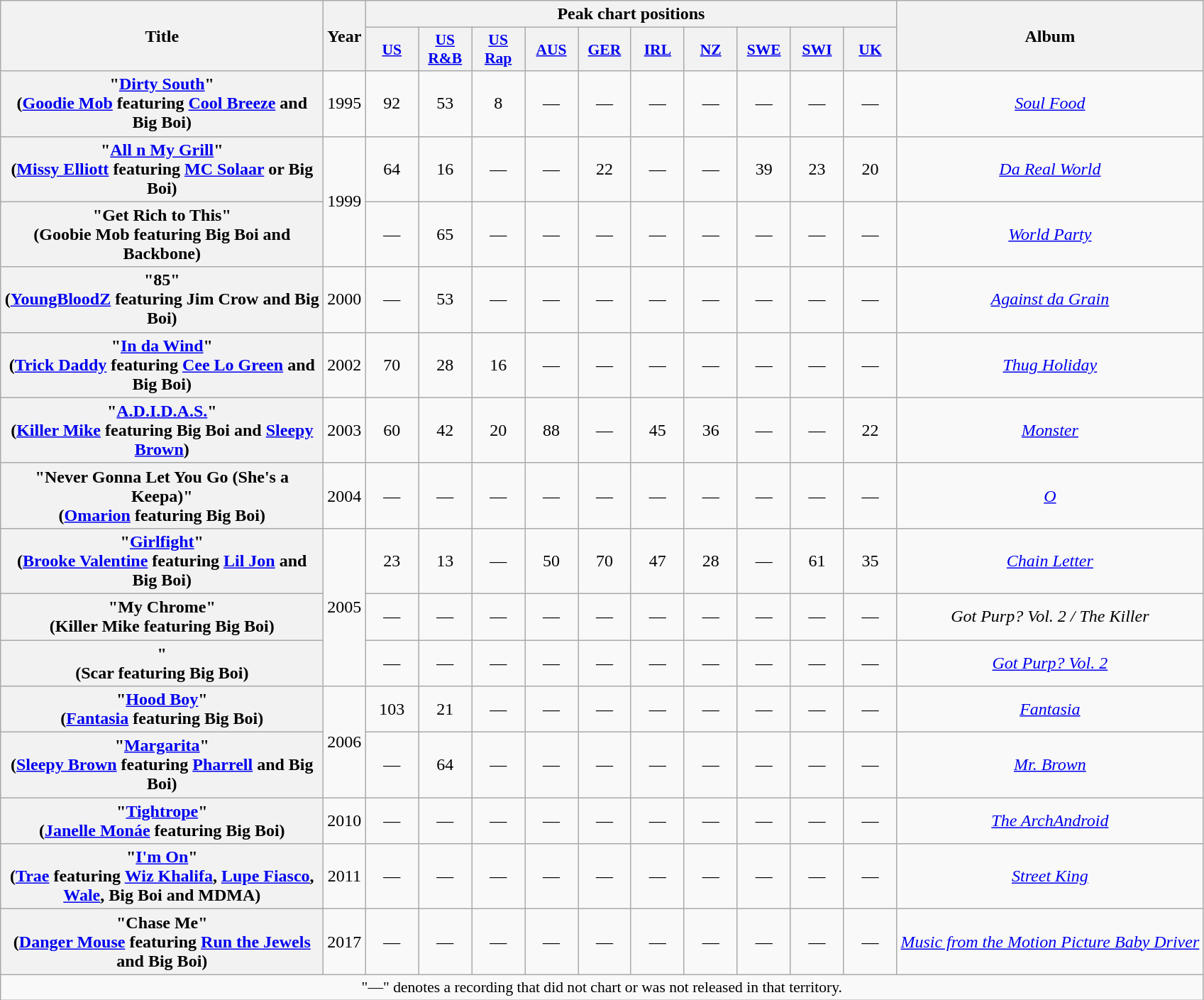<table class="wikitable plainrowheaders" style="text-align:center;" border="1">
<tr>
<th scope="col" rowspan="2" style="width:18.5em;">Title</th>
<th scope="col" rowspan="2">Year</th>
<th scope="col" colspan="10">Peak chart positions</th>
<th scope="col" rowspan="2">Album</th>
</tr>
<tr>
<th scope="col" style="width:3em;font-size:90%;"><a href='#'>US</a><br></th>
<th scope="col" style="width:3em;font-size:90%;"><a href='#'>US<br>R&B</a><br></th>
<th scope="col" style="width:3em;font-size:90%;"><a href='#'>US<br>Rap</a><br></th>
<th scope="col" style="width:3em;font-size:90%;"><a href='#'>AUS</a><br></th>
<th scope="col" style="width:3em;font-size:90%;"><a href='#'>GER</a><br></th>
<th scope="col" style="width:3em;font-size:90%;"><a href='#'>IRL</a><br></th>
<th scope="col" style="width:3em;font-size:90%;"><a href='#'>NZ</a><br></th>
<th scope="col" style="width:3em;font-size:90%;"><a href='#'>SWE</a><br></th>
<th scope="col" style="width:3em;font-size:90%;"><a href='#'>SWI</a><br></th>
<th scope="col" style="width:3em;font-size:90%;"><a href='#'>UK</a><br></th>
</tr>
<tr>
<th scope="row">"<a href='#'>Dirty South</a>"<br><span>(<a href='#'>Goodie Mob</a> featuring <a href='#'>Cool Breeze</a> and Big Boi)</span></th>
<td>1995</td>
<td>92</td>
<td>53</td>
<td>8</td>
<td>—</td>
<td>—</td>
<td>—</td>
<td>—</td>
<td>—</td>
<td>—</td>
<td>—</td>
<td><em><a href='#'>Soul Food</a></em></td>
</tr>
<tr>
<th scope="row">"<a href='#'>All n My Grill</a>"<br><span>(<a href='#'>Missy Elliott</a> featuring <a href='#'>MC Solaar</a> or Big Boi)</span></th>
<td rowspan="2">1999</td>
<td>64</td>
<td>16</td>
<td>—</td>
<td>—</td>
<td>22</td>
<td>—</td>
<td>—</td>
<td>39</td>
<td>23</td>
<td>20</td>
<td><em><a href='#'>Da Real World</a></em></td>
</tr>
<tr>
<th scope="row">"Get Rich to This"<br><span>(Goobie Mob featuring Big Boi and Backbone)</span></th>
<td>—</td>
<td>65</td>
<td>—</td>
<td>—</td>
<td>—</td>
<td>—</td>
<td>—</td>
<td>—</td>
<td>—</td>
<td>—</td>
<td><em><a href='#'>World Party</a></em></td>
</tr>
<tr>
<th scope="row">"85"<br><span>(<a href='#'>YoungBloodZ</a> featuring Jim Crow and Big Boi)</span></th>
<td>2000</td>
<td>—</td>
<td>53</td>
<td>—</td>
<td>—</td>
<td>—</td>
<td>—</td>
<td>—</td>
<td>—</td>
<td>—</td>
<td>—</td>
<td><em><a href='#'>Against da Grain</a></em></td>
</tr>
<tr>
<th scope="row">"<a href='#'>In da Wind</a>"<br><span>(<a href='#'>Trick Daddy</a> featuring <a href='#'>Cee Lo Green</a> and Big Boi)</span></th>
<td>2002</td>
<td>70</td>
<td>28</td>
<td>16</td>
<td>—</td>
<td>—</td>
<td>—</td>
<td>—</td>
<td>—</td>
<td>—</td>
<td>—</td>
<td><em><a href='#'>Thug Holiday</a></em></td>
</tr>
<tr>
<th scope="row">"<a href='#'>A.D.I.D.A.S.</a>"<br><span>(<a href='#'>Killer Mike</a> featuring Big Boi and <a href='#'>Sleepy Brown</a>)</span></th>
<td>2003</td>
<td>60</td>
<td>42</td>
<td>20</td>
<td>88</td>
<td>—</td>
<td>45</td>
<td>36</td>
<td>—</td>
<td>—</td>
<td>22</td>
<td><em><a href='#'>Monster</a></em></td>
</tr>
<tr>
<th scope="row">"Never Gonna Let You Go (She's a Keepa)"<br><span>(<a href='#'>Omarion</a> featuring Big Boi)</span></th>
<td>2004</td>
<td>—</td>
<td>—</td>
<td>—</td>
<td>—</td>
<td>—</td>
<td>—</td>
<td>—</td>
<td>—</td>
<td>—</td>
<td>—</td>
<td><em><a href='#'>O</a></em></td>
</tr>
<tr>
<th scope="row">"<a href='#'>Girlfight</a>"<br><span>(<a href='#'>Brooke Valentine</a> featuring <a href='#'>Lil Jon</a> and Big Boi)</span></th>
<td rowspan="3">2005</td>
<td>23</td>
<td>13</td>
<td>—</td>
<td>50</td>
<td>70</td>
<td>47</td>
<td>28</td>
<td>—</td>
<td>61</td>
<td>35</td>
<td><em><a href='#'>Chain Letter</a></em></td>
</tr>
<tr>
<th scope="row">"My Chrome"<br><span>(Killer Mike featuring Big Boi)</span></th>
<td>—</td>
<td>—</td>
<td>—</td>
<td>—</td>
<td>—</td>
<td>—</td>
<td>—</td>
<td>—</td>
<td>—</td>
<td>—</td>
<td><em>Got Purp? Vol. 2 / The Killer</em></td>
</tr>
<tr>
<th scope="row">"<br><span>(Scar featuring Big Boi)</span></th>
<td>—</td>
<td>—</td>
<td>—</td>
<td>—</td>
<td>—</td>
<td>—</td>
<td>—</td>
<td>—</td>
<td>—</td>
<td>—</td>
<td><em><a href='#'>Got Purp? Vol. 2</a></em></td>
</tr>
<tr>
<th scope="row">"<a href='#'>Hood Boy</a>"<br><span>(<a href='#'>Fantasia</a> featuring Big Boi)</span></th>
<td rowspan="2">2006</td>
<td>103</td>
<td>21</td>
<td>—</td>
<td>—</td>
<td>—</td>
<td>—</td>
<td>—</td>
<td>—</td>
<td>—</td>
<td>—</td>
<td><em><a href='#'>Fantasia</a></em></td>
</tr>
<tr>
<th scope="row">"<a href='#'>Margarita</a>"<br><span>(<a href='#'>Sleepy Brown</a> featuring <a href='#'>Pharrell</a> and Big Boi)</span></th>
<td>—</td>
<td>64</td>
<td>—</td>
<td>—</td>
<td>—</td>
<td>—</td>
<td>—</td>
<td>—</td>
<td>—</td>
<td>—</td>
<td><em><a href='#'>Mr. Brown</a></em></td>
</tr>
<tr>
<th scope="row">"<a href='#'>Tightrope</a>"<br><span>(<a href='#'>Janelle Monáe</a> featuring Big Boi)</span></th>
<td>2010</td>
<td>—</td>
<td>—</td>
<td>—</td>
<td>—</td>
<td>—</td>
<td>—</td>
<td>—</td>
<td>—</td>
<td>—</td>
<td>—</td>
<td><em><a href='#'>The ArchAndroid</a></em></td>
</tr>
<tr>
<th scope="row">"<a href='#'>I'm On</a>"<br><span>(<a href='#'>Trae</a> featuring <a href='#'>Wiz Khalifa</a>, <a href='#'>Lupe Fiasco</a>, <a href='#'>Wale</a>, Big Boi and MDMA)</span></th>
<td>2011</td>
<td>—</td>
<td>—</td>
<td>—</td>
<td>—</td>
<td>—</td>
<td>—</td>
<td>—</td>
<td>—</td>
<td>—</td>
<td>—</td>
<td><em><a href='#'>Street King</a></em></td>
</tr>
<tr>
<th scope="row">"Chase Me"<br><span>(<a href='#'>Danger Mouse</a> featuring <a href='#'>Run the Jewels</a> and Big Boi)</span></th>
<td>2017</td>
<td>—</td>
<td>—</td>
<td>—</td>
<td>—</td>
<td>—</td>
<td>—</td>
<td>—</td>
<td>—</td>
<td>—</td>
<td>—</td>
<td><em><a href='#'>Music from the Motion Picture Baby Driver</a></em></td>
</tr>
<tr>
<td colspan="14" style="font-size:90%">"—" denotes a recording that did not chart or was not released in that territory.</td>
</tr>
</table>
